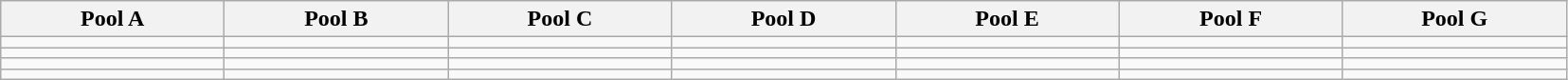<table class="wikitable">
<tr>
<th width=150>Pool A</th>
<th width=150>Pool B</th>
<th width=150>Pool C</th>
<th width=150>Pool D</th>
<th width=150>Pool E</th>
<th width=150>Pool F</th>
<th width=150>Pool G</th>
</tr>
<tr>
<td></td>
<td></td>
<td></td>
<td></td>
<td></td>
<td></td>
<td></td>
</tr>
<tr>
<td></td>
<td></td>
<td></td>
<td></td>
<td></td>
<td></td>
<td></td>
</tr>
<tr>
<td></td>
<td></td>
<td></td>
<td></td>
<td></td>
<td></td>
<td></td>
</tr>
<tr>
<td></td>
<td></td>
<td></td>
<td></td>
<td></td>
<td></td>
<td></td>
</tr>
</table>
